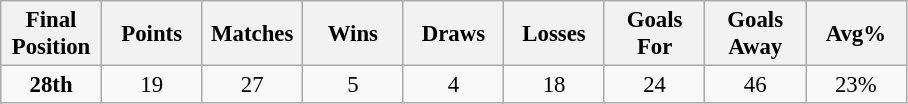<table class="wikitable" style="font-size: 95%; text-align: center;">
<tr>
<th width=60>Final Position</th>
<th width=60>Points</th>
<th width=60>Matches</th>
<th width=60>Wins</th>
<th width=60>Draws</th>
<th width=60>Losses</th>
<th width=60>Goals For</th>
<th width=60>Goals Away</th>
<th width=60>Avg%</th>
</tr>
<tr>
<td><strong>28th</strong></td>
<td>19</td>
<td>27</td>
<td>5</td>
<td>4</td>
<td>18</td>
<td>24</td>
<td>46</td>
<td>23%</td>
</tr>
</table>
